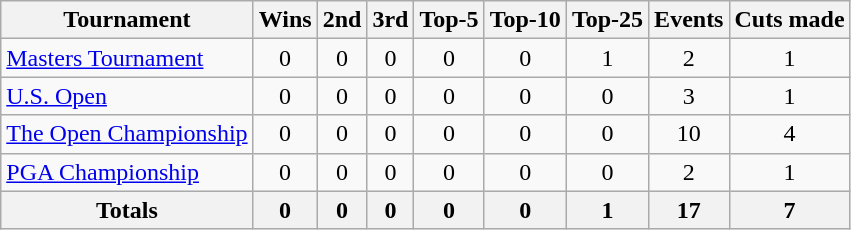<table class=wikitable style=text-align:center>
<tr>
<th>Tournament</th>
<th>Wins</th>
<th>2nd</th>
<th>3rd</th>
<th>Top-5</th>
<th>Top-10</th>
<th>Top-25</th>
<th>Events</th>
<th>Cuts made</th>
</tr>
<tr>
<td align=left><a href='#'>Masters Tournament</a></td>
<td>0</td>
<td>0</td>
<td>0</td>
<td>0</td>
<td>0</td>
<td>1</td>
<td>2</td>
<td>1</td>
</tr>
<tr>
<td align=left><a href='#'>U.S. Open</a></td>
<td>0</td>
<td>0</td>
<td>0</td>
<td>0</td>
<td>0</td>
<td>0</td>
<td>3</td>
<td>1</td>
</tr>
<tr>
<td align=left><a href='#'>The Open Championship</a></td>
<td>0</td>
<td>0</td>
<td>0</td>
<td>0</td>
<td>0</td>
<td>0</td>
<td>10</td>
<td>4</td>
</tr>
<tr>
<td align=left><a href='#'>PGA Championship</a></td>
<td>0</td>
<td>0</td>
<td>0</td>
<td>0</td>
<td>0</td>
<td>0</td>
<td>2</td>
<td>1</td>
</tr>
<tr>
<th>Totals</th>
<th>0</th>
<th>0</th>
<th>0</th>
<th>0</th>
<th>0</th>
<th>1</th>
<th>17</th>
<th>7</th>
</tr>
</table>
